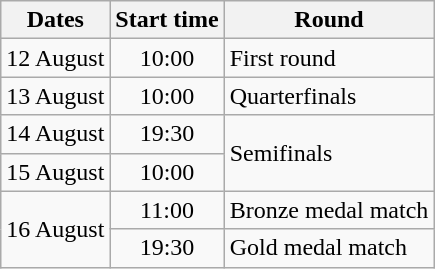<table class="wikitable">
<tr>
<th>Dates</th>
<th>Start time</th>
<th>Round</th>
</tr>
<tr>
<td>12 August</td>
<td align=center>10:00</td>
<td>First round</td>
</tr>
<tr>
<td>13 August</td>
<td align=center>10:00</td>
<td>Quarterfinals</td>
</tr>
<tr>
<td>14 August</td>
<td align=center>19:30</td>
<td rowspan=2>Semifinals</td>
</tr>
<tr>
<td>15 August</td>
<td align=center>10:00</td>
</tr>
<tr>
<td rowspan=2>16 August</td>
<td align=center>11:00</td>
<td>Bronze medal match</td>
</tr>
<tr>
<td align=center>19:30</td>
<td>Gold medal match</td>
</tr>
</table>
